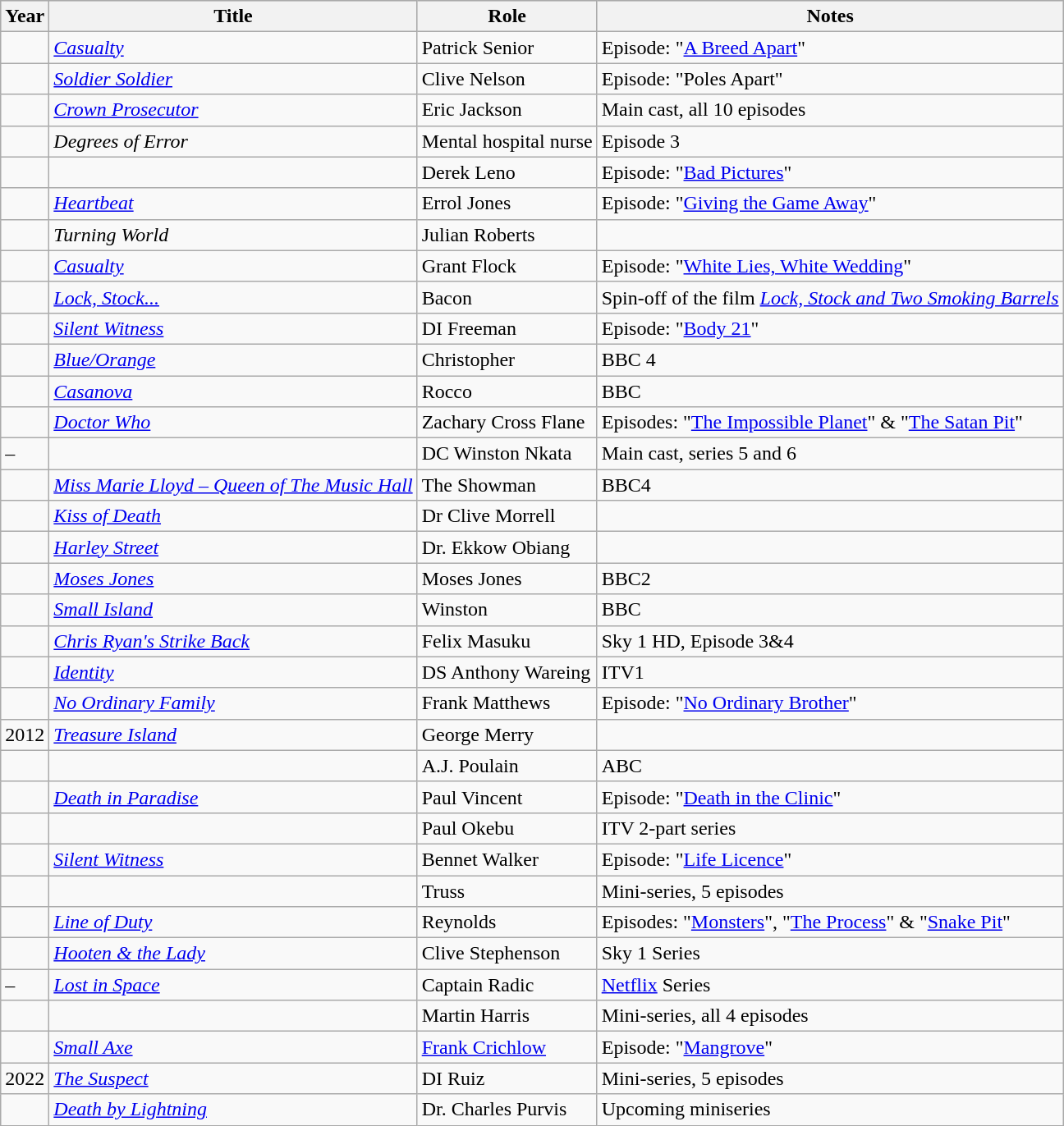<table class="wikitable sortable">
<tr bgcolor="#CCCCCC" align="center">
<th>Year</th>
<th>Title</th>
<th>Role</th>
<th class="unsortable">Notes</th>
</tr>
<tr>
<td></td>
<td><em><a href='#'>Casualty</a></em></td>
<td>Patrick Senior</td>
<td>Episode: "<a href='#'>A Breed Apart</a>"</td>
</tr>
<tr>
<td></td>
<td><em><a href='#'>Soldier Soldier</a></em></td>
<td>Clive Nelson</td>
<td>Episode: "Poles Apart"</td>
</tr>
<tr>
<td></td>
<td><em><a href='#'>Crown Prosecutor</a></em></td>
<td>Eric Jackson</td>
<td>Main cast, all 10 episodes</td>
</tr>
<tr>
<td></td>
<td><em>Degrees of Error</em></td>
<td>Mental hospital nurse</td>
<td>Episode 3</td>
</tr>
<tr>
<td></td>
<td><em></em></td>
<td>Derek Leno</td>
<td>Episode: "<a href='#'>Bad Pictures</a>"</td>
</tr>
<tr>
<td></td>
<td><em><a href='#'>Heartbeat</a></em></td>
<td>Errol Jones</td>
<td>Episode: "<a href='#'>Giving the Game Away</a>"</td>
</tr>
<tr>
<td></td>
<td><em>Turning World</em></td>
<td>Julian Roberts</td>
<td></td>
</tr>
<tr>
<td></td>
<td><em><a href='#'>Casualty</a></em></td>
<td>Grant Flock</td>
<td>Episode: "<a href='#'>White Lies, White Wedding</a>"</td>
</tr>
<tr>
<td></td>
<td><em><a href='#'>Lock, Stock...</a></em></td>
<td>Bacon</td>
<td>Spin-off of the film <em><a href='#'>Lock, Stock and Two Smoking Barrels</a></em></td>
</tr>
<tr>
<td></td>
<td><em><a href='#'>Silent Witness</a></em></td>
<td>DI Freeman</td>
<td>Episode: "<a href='#'>Body 21</a>"</td>
</tr>
<tr>
<td></td>
<td><em><a href='#'>Blue/Orange</a></em></td>
<td>Christopher</td>
<td>BBC 4</td>
</tr>
<tr>
<td></td>
<td><em><a href='#'>Casanova</a></em></td>
<td>Rocco</td>
<td>BBC</td>
</tr>
<tr>
<td></td>
<td><em><a href='#'>Doctor Who</a></em></td>
<td>Zachary Cross Flane</td>
<td>Episodes: "<a href='#'>The Impossible Planet</a>" & "<a href='#'>The Satan Pit</a>"</td>
</tr>
<tr>
<td>–</td>
<td><em></em></td>
<td>DC Winston Nkata</td>
<td>Main cast, series 5 and 6</td>
</tr>
<tr>
<td></td>
<td><em><a href='#'>Miss Marie Lloyd – Queen of The Music Hall</a></em></td>
<td>The Showman</td>
<td>BBC4</td>
</tr>
<tr>
<td></td>
<td><em><a href='#'>Kiss of Death</a></em></td>
<td>Dr Clive Morrell</td>
<td></td>
</tr>
<tr>
<td></td>
<td><em><a href='#'>Harley Street</a></em></td>
<td>Dr. Ekkow Obiang</td>
<td></td>
</tr>
<tr>
<td></td>
<td><em><a href='#'>Moses Jones</a></em></td>
<td>Moses Jones</td>
<td>BBC2</td>
</tr>
<tr>
<td></td>
<td><em><a href='#'>Small Island</a></em></td>
<td>Winston</td>
<td>BBC</td>
</tr>
<tr>
<td></td>
<td><em><a href='#'>Chris Ryan's Strike Back</a></em></td>
<td>Felix Masuku</td>
<td>Sky 1 HD, Episode 3&4</td>
</tr>
<tr>
<td></td>
<td><em><a href='#'>Identity</a></em></td>
<td>DS Anthony Wareing</td>
<td>ITV1</td>
</tr>
<tr>
<td></td>
<td><em><a href='#'>No Ordinary Family</a></em></td>
<td>Frank Matthews</td>
<td>Episode: "<a href='#'>No Ordinary Brother</a>"</td>
</tr>
<tr>
<td>2012</td>
<td><a href='#'><em>Treasure Island</em></a></td>
<td>George Merry</td>
<td></td>
</tr>
<tr>
<td></td>
<td><em></em></td>
<td>A.J. Poulain</td>
<td>ABC</td>
</tr>
<tr>
<td></td>
<td><em><a href='#'>Death in Paradise</a></em></td>
<td>Paul Vincent</td>
<td>Episode: "<a href='#'>Death in the Clinic</a>"</td>
</tr>
<tr>
<td></td>
<td><em></em></td>
<td>Paul Okebu</td>
<td>ITV 2-part series</td>
</tr>
<tr>
<td></td>
<td><em><a href='#'>Silent Witness</a></em></td>
<td>Bennet Walker</td>
<td>Episode: "<a href='#'>Life Licence</a>"</td>
</tr>
<tr>
<td></td>
<td><em></em></td>
<td>Truss</td>
<td>Mini-series, 5 episodes</td>
</tr>
<tr>
<td></td>
<td><em><a href='#'>Line of Duty</a></em></td>
<td>Reynolds</td>
<td>Episodes: "<a href='#'>Monsters</a>", "<a href='#'>The Process</a>" & "<a href='#'>Snake Pit</a>"</td>
</tr>
<tr>
<td></td>
<td><em><a href='#'>Hooten & the Lady</a></em></td>
<td>Clive Stephenson</td>
<td>Sky 1 Series</td>
</tr>
<tr>
<td>–</td>
<td><em><a href='#'>Lost in Space</a></em></td>
<td>Captain Radic</td>
<td><a href='#'>Netflix</a> Series</td>
</tr>
<tr>
<td></td>
<td><em></em></td>
<td>Martin Harris</td>
<td>Mini-series, all 4 episodes</td>
</tr>
<tr>
<td></td>
<td><em><a href='#'>Small Axe</a></em></td>
<td><a href='#'>Frank Crichlow</a></td>
<td>Episode: "<a href='#'>Mangrove</a>"</td>
</tr>
<tr>
<td>2022</td>
<td><em><a href='#'>The Suspect</a></em></td>
<td>DI Ruiz</td>
<td>Mini-series, 5 episodes</td>
</tr>
<tr>
<td></td>
<td><em><a href='#'>Death by Lightning</a></em></td>
<td>Dr. Charles Purvis</td>
<td>Upcoming miniseries</td>
</tr>
</table>
